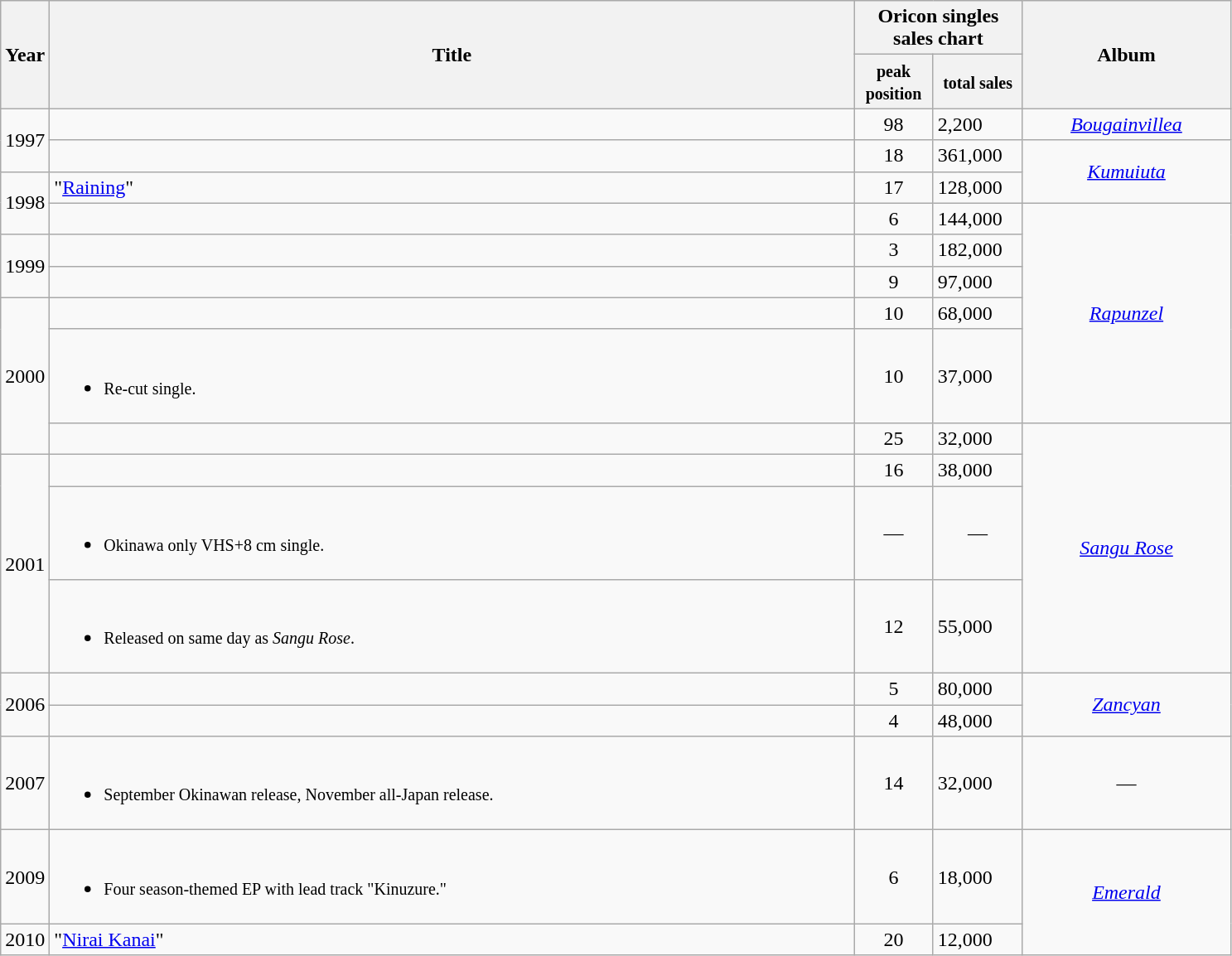<table class="wikitable">
<tr>
<th rowspan="2"><strong>Year</strong></th>
<th rowspan="2" style="width:40em;"><strong>Title</strong></th>
<th colspan="2" style="width:8em;"><strong>Oricon singles sales chart</strong></th>
<th rowspan="2" style="width:10em;"><strong>Album</strong></th>
</tr>
<tr>
<th style="width:40px;"><small>peak position</small><br></th>
<th style="width:40px;"><small>total sales</small><br></th>
</tr>
<tr>
<td rowspan="2">1997</td>
<td></td>
<td style="text-align:center;">98</td>
<td>2,200</td>
<td style="text-align:center;"><em><a href='#'>Bougainvillea</a></em></td>
</tr>
<tr>
<td></td>
<td style="text-align:center;">18</td>
<td>361,000</td>
<td rowspan="2" style="text-align:center;"><em><a href='#'>Kumuiuta</a></em></td>
</tr>
<tr>
<td rowspan="2">1998</td>
<td>"<a href='#'>Raining</a>"</td>
<td style="text-align:center;">17</td>
<td>128,000</td>
</tr>
<tr>
<td></td>
<td style="text-align:center;">6</td>
<td>144,000</td>
<td rowspan="5" style="text-align:center;"><em><a href='#'>Rapunzel</a></em></td>
</tr>
<tr>
<td rowspan="2">1999</td>
<td></td>
<td style="text-align:center;">3</td>
<td>182,000</td>
</tr>
<tr>
<td></td>
<td style="text-align:center;">9</td>
<td>97,000</td>
</tr>
<tr>
<td rowspan="3">2000</td>
<td></td>
<td style="text-align:center;">10</td>
<td>68,000</td>
</tr>
<tr>
<td><br><ul><li><small>Re-cut single.</small></li></ul></td>
<td style="text-align:center;">10</td>
<td>37,000</td>
</tr>
<tr>
<td></td>
<td style="text-align:center;">25</td>
<td>32,000</td>
<td rowspan="4" style="text-align:center;"><em><a href='#'>Sangu Rose</a></em></td>
</tr>
<tr>
<td rowspan="3">2001</td>
<td></td>
<td style="text-align:center;">16</td>
<td>38,000</td>
</tr>
<tr>
<td><br><ul><li><small>Okinawa only VHS+8 cm single.</small></li></ul></td>
<td style="text-align:center;">—</td>
<td style="text-align:center;">—</td>
</tr>
<tr>
<td><br><ul><li><small>Released on same day as <em>Sangu Rose</em>.</small></li></ul></td>
<td style="text-align:center;">12</td>
<td>55,000</td>
</tr>
<tr>
<td rowspan="2">2006</td>
<td></td>
<td style="text-align:center;">5</td>
<td>80,000</td>
<td rowspan="2" style="text-align:center;"><em><a href='#'>Zancyan</a></em></td>
</tr>
<tr>
<td></td>
<td style="text-align:center;">4</td>
<td>48,000</td>
</tr>
<tr>
<td>2007</td>
<td><br><ul><li><small>September Okinawan release, November all-Japan release.</small></li></ul></td>
<td style="text-align:center;">14</td>
<td>32,000</td>
<td rowspan="1" style="text-align:center;">—</td>
</tr>
<tr>
<td>2009</td>
<td><br><ul><li><small>Four season-themed EP with lead track "Kinuzure."</small></li></ul></td>
<td style="text-align:center;">6</td>
<td>18,000</td>
<td rowspan="2" style="text-align:center;"><em><a href='#'>Emerald</a></em></td>
</tr>
<tr>
<td>2010</td>
<td>"<a href='#'>Nirai Kanai</a>"</td>
<td style="text-align:center;">20</td>
<td>12,000</td>
</tr>
</table>
